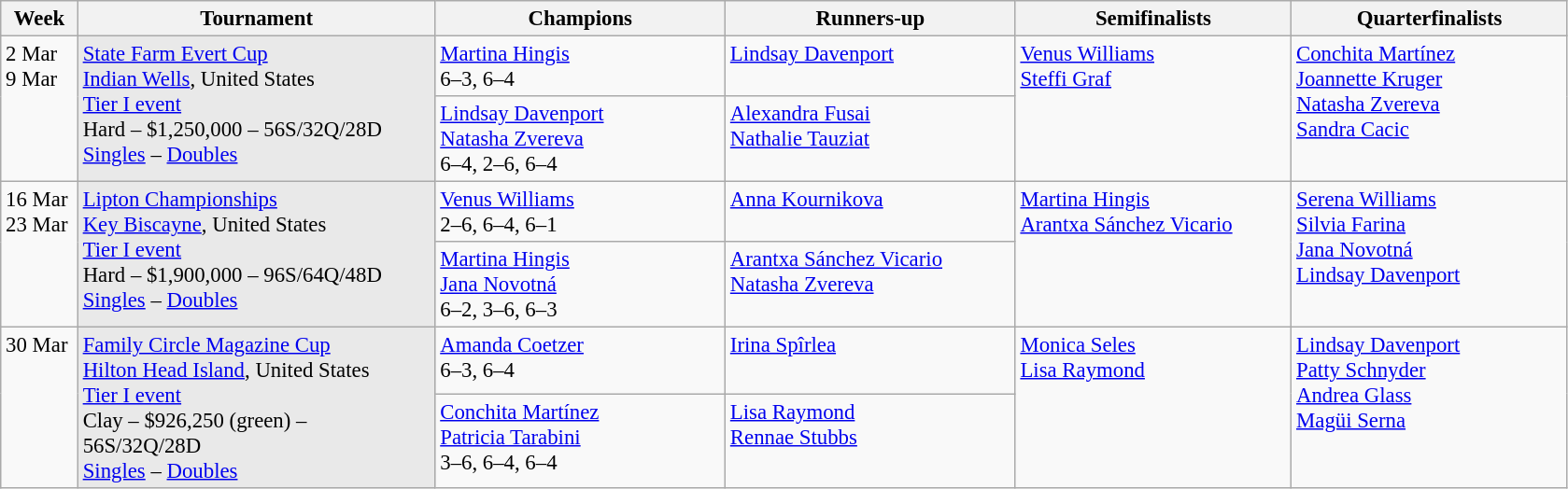<table class=wikitable style=font-size:95%>
<tr>
<th style="width:48px;">Week</th>
<th style="width:248px;">Tournament</th>
<th style="width:200px;">Champions</th>
<th style="width:200px;">Runners-up</th>
<th style="width:190px;">Semifinalists</th>
<th style="width:190px;">Quarterfinalists</th>
</tr>
<tr valign="top">
<td rowspan=2>2 Mar<br>9 Mar</td>
<td rowspan=2 bgcolor=#E9E9E9><a href='#'>State Farm Evert Cup</a><br><a href='#'>Indian Wells</a>, United States <br><a href='#'>Tier I event</a> <br> Hard – $1,250,000 – 56S/32Q/28D<br> <a href='#'>Singles</a> – <a href='#'>Doubles</a></td>
<td> <a href='#'>Martina Hingis</a><br>6–3, 6–4</td>
<td> <a href='#'>Lindsay Davenport</a></td>
<td rowspan=2>  <a href='#'>Venus Williams</a><br> <a href='#'>Steffi Graf</a></td>
<td rowspan=2> <a href='#'>Conchita Martínez</a><br> <a href='#'>Joannette Kruger</a><br> <a href='#'>Natasha Zvereva</a><br> <a href='#'>Sandra Cacic</a></td>
</tr>
<tr valign="top">
<td> <a href='#'>Lindsay Davenport</a> <br>  <a href='#'>Natasha Zvereva</a><br> 6–4, 2–6, 6–4</td>
<td> <a href='#'>Alexandra Fusai</a> <br>  <a href='#'>Nathalie Tauziat</a></td>
</tr>
<tr valign=top>
<td rowspan=2>16 Mar<br>23 Mar</td>
<td rowspan=2 bgcolor=#E9E9E9><a href='#'>Lipton Championships</a><br> <a href='#'>Key Biscayne</a>, United States <br><a href='#'>Tier I event</a> <br> Hard – $1,900,000 – 96S/64Q/48D<br> <a href='#'>Singles</a> – <a href='#'>Doubles</a></td>
<td> <a href='#'>Venus Williams</a><br>2–6, 6–4, 6–1</td>
<td> <a href='#'>Anna Kournikova</a></td>
<td rowspan=2>  <a href='#'>Martina Hingis</a><br> <a href='#'>Arantxa Sánchez Vicario</a></td>
<td rowspan=2> <a href='#'>Serena Williams</a><br> <a href='#'>Silvia Farina</a><br> <a href='#'>Jana Novotná</a><br> <a href='#'>Lindsay Davenport</a></td>
</tr>
<tr valign="top">
<td> <a href='#'>Martina Hingis</a> <br>  <a href='#'>Jana Novotná</a><br> 6–2, 3–6, 6–3</td>
<td> <a href='#'>Arantxa Sánchez Vicario</a> <br>  <a href='#'>Natasha Zvereva</a></td>
</tr>
<tr valign=top>
<td rowspan=2>30 Mar</td>
<td rowspan=2 bgcolor=#E9E9E9><a href='#'>Family Circle Magazine Cup</a><br><a href='#'>Hilton Head Island</a>, United States <br><a href='#'>Tier I event</a> <br> Clay – $926,250 (green) – 56S/32Q/28D<br> <a href='#'>Singles</a> – <a href='#'>Doubles</a></td>
<td> <a href='#'>Amanda Coetzer</a><br>6–3, 6–4</td>
<td> <a href='#'>Irina Spîrlea</a></td>
<td rowspan=2>  <a href='#'>Monica Seles</a><br> <a href='#'>Lisa Raymond</a></td>
<td rowspan=2> <a href='#'>Lindsay Davenport</a><br> <a href='#'>Patty Schnyder</a><br> <a href='#'>Andrea Glass</a><br> <a href='#'>Magüi Serna</a></td>
</tr>
<tr valign="top">
<td> <a href='#'>Conchita Martínez</a> <br>  <a href='#'>Patricia Tarabini</a><br> 3–6, 6–4, 6–4</td>
<td> <a href='#'>Lisa Raymond</a> <br>  <a href='#'>Rennae Stubbs</a></td>
</tr>
</table>
